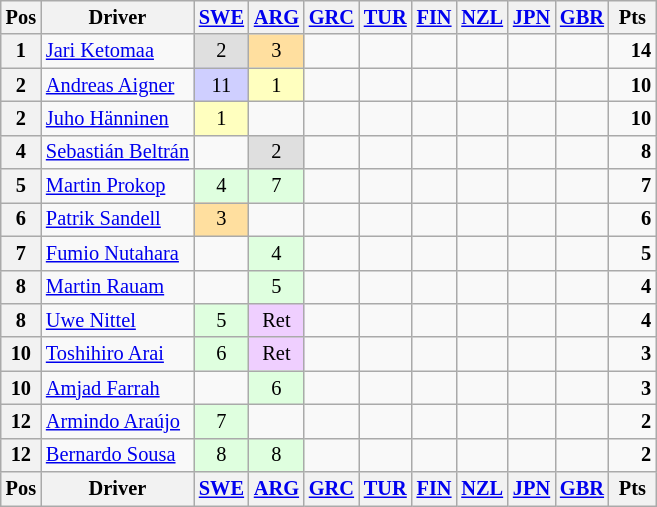<table class="wikitable" style="font-size: 85%; text-align: center;">
<tr valign="top">
<th valign="middle">Pos</th>
<th valign="middle">Driver</th>
<th><a href='#'>SWE</a><br></th>
<th><a href='#'>ARG</a><br></th>
<th><a href='#'>GRC</a><br></th>
<th><a href='#'>TUR</a><br></th>
<th><a href='#'>FIN</a><br></th>
<th><a href='#'>NZL</a><br></th>
<th><a href='#'>JPN</a><br></th>
<th><a href='#'>GBR</a><br></th>
<th valign="middle"> Pts </th>
</tr>
<tr>
<th>1</th>
<td align=left> <a href='#'>Jari Ketomaa</a></td>
<td style="background:#dfdfdf;">2</td>
<td style="background:#ffdf9f;">3</td>
<td></td>
<td></td>
<td></td>
<td></td>
<td></td>
<td></td>
<td align="right"><strong>14</strong></td>
</tr>
<tr>
<th>2</th>
<td align=left> <a href='#'>Andreas Aigner</a></td>
<td style="background:#cfcfff;">11</td>
<td style="background:#ffffbf;">1</td>
<td></td>
<td></td>
<td></td>
<td></td>
<td></td>
<td></td>
<td align="right"><strong>10</strong></td>
</tr>
<tr>
<th>2</th>
<td align=left> <a href='#'>Juho Hänninen</a></td>
<td style="background:#ffffbf;">1</td>
<td></td>
<td></td>
<td></td>
<td></td>
<td></td>
<td></td>
<td></td>
<td align="right"><strong>10</strong></td>
</tr>
<tr>
<th>4</th>
<td align=left> <a href='#'>Sebastián Beltrán</a></td>
<td></td>
<td style="background:#dfdfdf;">2</td>
<td></td>
<td></td>
<td></td>
<td></td>
<td></td>
<td></td>
<td align="right"><strong>8</strong></td>
</tr>
<tr>
<th>5</th>
<td align=left> <a href='#'>Martin Prokop</a></td>
<td style="background:#dfffdf;">4</td>
<td style="background:#dfffdf;">7</td>
<td></td>
<td></td>
<td></td>
<td></td>
<td></td>
<td></td>
<td align="right"><strong>7</strong></td>
</tr>
<tr>
<th>6</th>
<td align=left> <a href='#'>Patrik Sandell</a></td>
<td style="background:#ffdf9f;">3</td>
<td></td>
<td></td>
<td></td>
<td></td>
<td></td>
<td></td>
<td></td>
<td align="right"><strong>6</strong></td>
</tr>
<tr>
<th>7</th>
<td align=left> <a href='#'>Fumio Nutahara</a></td>
<td></td>
<td style="background:#dfffdf;">4</td>
<td></td>
<td></td>
<td></td>
<td></td>
<td></td>
<td></td>
<td align="right"><strong>5</strong></td>
</tr>
<tr>
<th>8</th>
<td align=left> <a href='#'>Martin Rauam</a></td>
<td></td>
<td style="background:#dfffdf;">5</td>
<td></td>
<td></td>
<td></td>
<td></td>
<td></td>
<td></td>
<td align="right"><strong>4</strong></td>
</tr>
<tr>
<th>8</th>
<td align=left> <a href='#'>Uwe Nittel</a></td>
<td style="background:#dfffdf;">5</td>
<td style="background:#efcfff;">Ret</td>
<td></td>
<td></td>
<td></td>
<td></td>
<td></td>
<td></td>
<td align="right"><strong>4</strong></td>
</tr>
<tr>
<th>10</th>
<td align=left> <a href='#'>Toshihiro Arai</a></td>
<td style="background:#dfffdf;">6</td>
<td style="background:#efcfff;">Ret</td>
<td></td>
<td></td>
<td></td>
<td></td>
<td></td>
<td></td>
<td align="right"><strong>3</strong></td>
</tr>
<tr>
<th>10</th>
<td align=left> <a href='#'>Amjad Farrah</a></td>
<td></td>
<td style="background:#dfffdf;">6</td>
<td></td>
<td></td>
<td></td>
<td></td>
<td></td>
<td></td>
<td align="right"><strong>3</strong></td>
</tr>
<tr>
<th>12</th>
<td align=left> <a href='#'>Armindo Araújo</a></td>
<td style="background:#dfffdf;">7</td>
<td></td>
<td></td>
<td></td>
<td></td>
<td></td>
<td></td>
<td></td>
<td align="right"><strong>2</strong></td>
</tr>
<tr>
<th>12</th>
<td align=left> <a href='#'>Bernardo Sousa</a></td>
<td style="background:#dfffdf;">8</td>
<td style="background:#dfffdf;">8</td>
<td></td>
<td></td>
<td></td>
<td></td>
<td></td>
<td></td>
<td align="right"><strong>2</strong></td>
</tr>
<tr valign="top">
<th valign="middle">Pos</th>
<th valign="middle">Driver</th>
<th><a href='#'>SWE</a><br></th>
<th><a href='#'>ARG</a><br></th>
<th><a href='#'>GRC</a><br></th>
<th><a href='#'>TUR</a><br></th>
<th><a href='#'>FIN</a><br></th>
<th><a href='#'>NZL</a><br></th>
<th><a href='#'>JPN</a><br></th>
<th><a href='#'>GBR</a><br></th>
<th valign="middle">Pts</th>
</tr>
</table>
